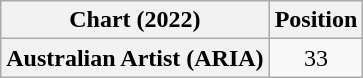<table class="wikitable plainrowheaders" style="text-align:center">
<tr>
<th scope="col">Chart (2022)</th>
<th scope="col">Position</th>
</tr>
<tr>
<th scope="row">Australian Artist (ARIA)</th>
<td>33</td>
</tr>
</table>
